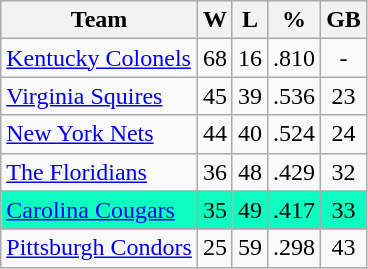<table class="wikitable" style="text-align: center;">
<tr>
<th>Team</th>
<th>W</th>
<th>L</th>
<th>%</th>
<th>GB</th>
</tr>
<tr>
<td align="left"><a href='#'>Kentucky Colonels</a></td>
<td>68</td>
<td>16</td>
<td>.810</td>
<td>-</td>
</tr>
<tr>
<td align="left"><a href='#'>Virginia Squires</a></td>
<td>45</td>
<td>39</td>
<td>.536</td>
<td>23</td>
</tr>
<tr>
<td align="left"><a href='#'>New York Nets</a></td>
<td>44</td>
<td>40</td>
<td>.524</td>
<td>24</td>
</tr>
<tr>
<td align="left"><a href='#'>The Floridians</a></td>
<td>36</td>
<td>48</td>
<td>.429</td>
<td>32</td>
</tr>
<tr bgcolor=“ccffcc”>
<td align="left"><a href='#'>Carolina Cougars</a></td>
<td>35</td>
<td>49</td>
<td>.417</td>
<td>33</td>
</tr>
<tr>
<td align="left"><a href='#'>Pittsburgh Condors</a></td>
<td>25</td>
<td>59</td>
<td>.298</td>
<td>43</td>
</tr>
</table>
